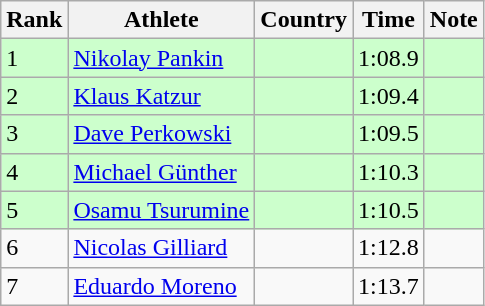<table class="wikitable sortable">
<tr>
<th>Rank</th>
<th>Athlete</th>
<th>Country</th>
<th>Time</th>
<th>Note</th>
</tr>
<tr bgcolor=#CCFFCC>
<td>1</td>
<td><a href='#'>Nikolay Pankin</a></td>
<td></td>
<td>1:08.9</td>
<td></td>
</tr>
<tr bgcolor=#CCFFCC>
<td>2</td>
<td><a href='#'>Klaus Katzur</a></td>
<td></td>
<td>1:09.4</td>
<td></td>
</tr>
<tr bgcolor=#CCFFCC>
<td>3</td>
<td><a href='#'>Dave Perkowski</a></td>
<td></td>
<td>1:09.5</td>
<td></td>
</tr>
<tr bgcolor=#CCFFCC>
<td>4</td>
<td><a href='#'>Michael Günther</a></td>
<td></td>
<td>1:10.3</td>
<td></td>
</tr>
<tr bgcolor=#CCFFCC>
<td>5</td>
<td><a href='#'>Osamu Tsurumine</a></td>
<td></td>
<td>1:10.5</td>
<td></td>
</tr>
<tr>
<td>6</td>
<td><a href='#'>Nicolas Gilliard</a></td>
<td></td>
<td>1:12.8</td>
<td></td>
</tr>
<tr>
<td>7</td>
<td><a href='#'>Eduardo Moreno</a></td>
<td></td>
<td>1:13.7</td>
<td></td>
</tr>
</table>
